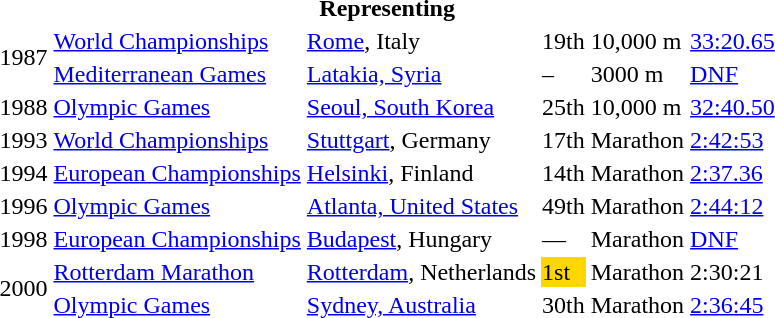<table>
<tr>
<th colspan="6">Representing </th>
</tr>
<tr>
<td rowspan=2>1987</td>
<td><a href='#'>World Championships</a></td>
<td><a href='#'>Rome</a>, Italy</td>
<td>19th</td>
<td>10,000 m</td>
<td><a href='#'>33:20.65</a></td>
</tr>
<tr>
<td><a href='#'>Mediterranean Games</a></td>
<td><a href='#'>Latakia, Syria</a></td>
<td>–</td>
<td>3000 m</td>
<td><a href='#'>DNF</a></td>
</tr>
<tr>
<td>1988</td>
<td><a href='#'>Olympic Games</a></td>
<td><a href='#'>Seoul, South Korea</a></td>
<td>25th</td>
<td>10,000 m</td>
<td><a href='#'>32:40.50</a></td>
</tr>
<tr>
<td>1993</td>
<td><a href='#'>World Championships</a></td>
<td><a href='#'>Stuttgart</a>, Germany</td>
<td>17th</td>
<td>Marathon</td>
<td><a href='#'>2:42:53</a></td>
</tr>
<tr>
<td>1994</td>
<td><a href='#'>European Championships</a></td>
<td><a href='#'>Helsinki</a>, Finland</td>
<td>14th</td>
<td>Marathon</td>
<td><a href='#'>2:37.36</a></td>
</tr>
<tr>
<td>1996</td>
<td><a href='#'>Olympic Games</a></td>
<td><a href='#'>Atlanta, United States</a></td>
<td>49th</td>
<td>Marathon</td>
<td><a href='#'>2:44:12</a></td>
</tr>
<tr>
<td>1998</td>
<td><a href='#'>European Championships</a></td>
<td><a href='#'>Budapest</a>, Hungary</td>
<td>—</td>
<td>Marathon</td>
<td><a href='#'>DNF</a></td>
</tr>
<tr>
<td rowspan=2>2000</td>
<td><a href='#'>Rotterdam Marathon</a></td>
<td><a href='#'>Rotterdam</a>, Netherlands</td>
<td bgcolor="gold">1st</td>
<td>Marathon</td>
<td>2:30:21</td>
</tr>
<tr>
<td><a href='#'>Olympic Games</a></td>
<td><a href='#'>Sydney, Australia</a></td>
<td>30th</td>
<td>Marathon</td>
<td><a href='#'>2:36:45</a></td>
</tr>
</table>
